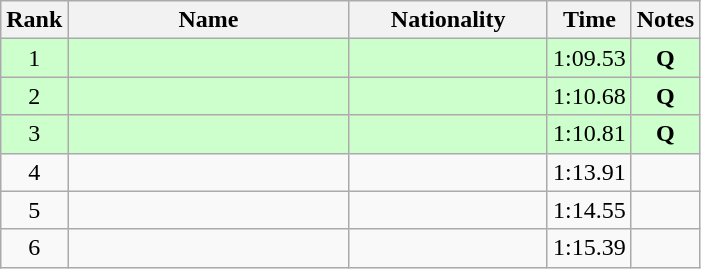<table class="wikitable sortable" style="text-align:center">
<tr>
<th>Rank</th>
<th style="width:180px">Name</th>
<th style="width:125px">Nationality</th>
<th>Time</th>
<th>Notes</th>
</tr>
<tr style="background:#cfc;">
<td>1</td>
<td style="text-align:left;"></td>
<td style="text-align:left;"></td>
<td>1:09.53</td>
<td><strong>Q</strong></td>
</tr>
<tr style="background:#cfc;">
<td>2</td>
<td style="text-align:left;"></td>
<td style="text-align:left;"></td>
<td>1:10.68</td>
<td><strong>Q</strong></td>
</tr>
<tr style="background:#cfc;">
<td>3</td>
<td style="text-align:left;"></td>
<td style="text-align:left;"></td>
<td>1:10.81</td>
<td><strong>Q</strong></td>
</tr>
<tr>
<td>4</td>
<td style="text-align:left;"></td>
<td style="text-align:left;"></td>
<td>1:13.91</td>
<td></td>
</tr>
<tr>
<td>5</td>
<td style="text-align:left;"></td>
<td style="text-align:left;"></td>
<td>1:14.55</td>
<td></td>
</tr>
<tr>
<td>6</td>
<td style="text-align:left;"></td>
<td style="text-align:left;"></td>
<td>1:15.39</td>
<td></td>
</tr>
</table>
